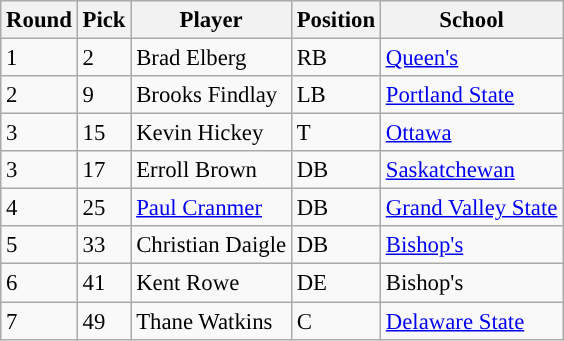<table class="wikitable" style="font-size: 95%;">
<tr>
<th scope="col">Round</th>
<th scope="col">Pick</th>
<th scope="col">Player</th>
<th scope="col">Position</th>
<th scope="col">School</th>
</tr>
<tr>
<td>1</td>
<td>2</td>
<td>Brad Elberg</td>
<td>RB</td>
<td><a href='#'>Queen's</a></td>
</tr>
<tr>
<td>2</td>
<td>9</td>
<td>Brooks Findlay</td>
<td>LB</td>
<td><a href='#'>Portland State</a></td>
</tr>
<tr>
<td>3</td>
<td>15</td>
<td>Kevin Hickey</td>
<td>T</td>
<td><a href='#'>Ottawa</a></td>
</tr>
<tr>
<td>3</td>
<td>17</td>
<td>Erroll Brown</td>
<td>DB</td>
<td><a href='#'>Saskatchewan</a></td>
</tr>
<tr>
<td>4</td>
<td>25</td>
<td><a href='#'>Paul Cranmer</a></td>
<td>DB</td>
<td><a href='#'>Grand Valley State</a></td>
</tr>
<tr>
<td>5</td>
<td>33</td>
<td>Christian Daigle</td>
<td>DB</td>
<td><a href='#'>Bishop's</a></td>
</tr>
<tr>
<td>6</td>
<td>41</td>
<td>Kent Rowe</td>
<td>DE</td>
<td>Bishop's</td>
</tr>
<tr>
<td>7</td>
<td>49</td>
<td>Thane Watkins</td>
<td>C</td>
<td><a href='#'>Delaware State</a></td>
</tr>
</table>
